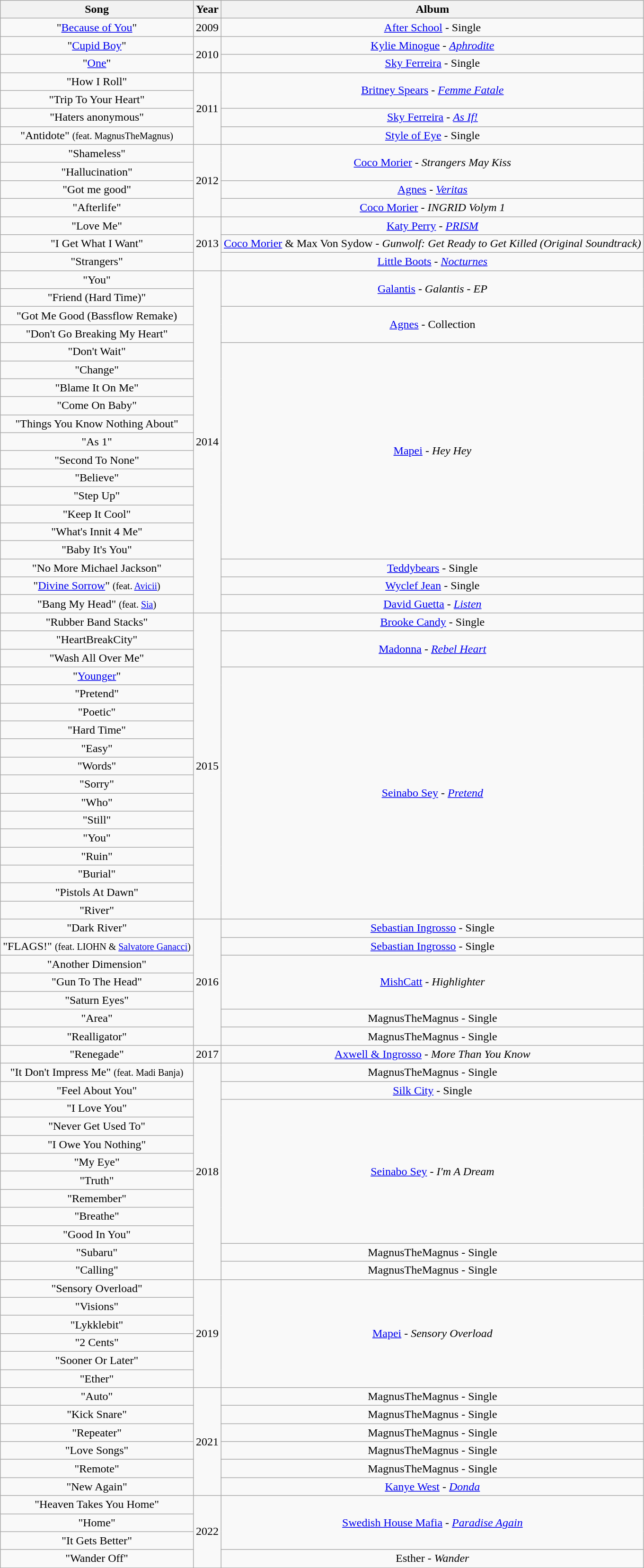<table class="wikitable" style="text-align:center;">
<tr>
<th>Song</th>
<th>Year</th>
<th>Album</th>
</tr>
<tr>
<td>"<a href='#'>Because of You</a>"</td>
<td>2009</td>
<td><a href='#'>After School</a> - Single</td>
</tr>
<tr>
<td>"<a href='#'>Cupid Boy</a>"</td>
<td rowspan= "2">2010</td>
<td><a href='#'>Kylie Minogue</a> - <em><a href='#'>Aphrodite</a></em></td>
</tr>
<tr>
<td>"<a href='#'>One</a>"</td>
<td><a href='#'>Sky Ferreira</a> - Single</td>
</tr>
<tr>
<td>"How I Roll"</td>
<td rowspan= "4">2011</td>
<td rowspan= "2"><a href='#'>Britney Spears</a> - <em><a href='#'>Femme Fatale</a></em></td>
</tr>
<tr>
<td>"Trip To Your Heart"</td>
</tr>
<tr>
<td>"Haters anonymous"</td>
<td><a href='#'>Sky Ferreira</a> - <em><a href='#'>As If!</a></em></td>
</tr>
<tr>
<td>"Antidote" <small> (feat. MagnusTheMagnus) </small></td>
<td><a href='#'>Style of Eye</a> - Single</td>
</tr>
<tr>
<td>"Shameless"</td>
<td rowspan= "4">2012</td>
<td rowspan= "2"><a href='#'>Coco Morier</a> - <em>Strangers May Kiss</em></td>
</tr>
<tr>
<td>"Hallucination"</td>
</tr>
<tr>
<td>"Got me good"</td>
<td><a href='#'>Agnes</a> - <em><a href='#'>Veritas</a></em></td>
</tr>
<tr>
<td>"Afterlife"</td>
<td><a href='#'>Coco Morier</a> - <em>INGRID Volym 1</em></td>
</tr>
<tr>
<td>"Love Me"</td>
<td rowspan= "3">2013</td>
<td><a href='#'>Katy Perry</a> - <em><a href='#'>PRISM</a></em></td>
</tr>
<tr>
<td>"I Get What I Want"</td>
<td><a href='#'>Coco Morier</a> & Max Von Sydow - <em>Gunwolf: Get Ready to Get Killed (Original Soundtrack)</em></td>
</tr>
<tr>
<td>"Strangers"</td>
<td><a href='#'>Little Boots</a> - <em><a href='#'>Nocturnes</a></em></td>
</tr>
<tr>
<td>"You"</td>
<td rowspan= "19">2014</td>
<td rowspan= "2"><a href='#'>Galantis</a> - <em>Galantis - EP</em></td>
</tr>
<tr>
<td>"Friend (Hard Time)"</td>
</tr>
<tr>
<td>"Got Me Good (Bassflow Remake)</td>
<td rowspan= "2"><a href='#'>Agnes</a> - Collection</td>
</tr>
<tr>
<td>"Don't Go Breaking My Heart"</td>
</tr>
<tr>
<td>"Don't Wait"</td>
<td rowspan= "12"><a href='#'>Mapei</a> - <em>Hey Hey</em></td>
</tr>
<tr>
<td>"Change"</td>
</tr>
<tr>
<td>"Blame It On Me"</td>
</tr>
<tr>
<td>"Come On Baby"</td>
</tr>
<tr>
<td>"Things You Know Nothing About"</td>
</tr>
<tr>
<td>"As 1"</td>
</tr>
<tr>
<td>"Second To None"</td>
</tr>
<tr>
<td>"Believe"</td>
</tr>
<tr>
<td>"Step Up"</td>
</tr>
<tr>
<td>"Keep It Cool"</td>
</tr>
<tr>
<td>"What's Innit 4 Me"</td>
</tr>
<tr>
<td>"Baby It's You"</td>
</tr>
<tr>
<td>"No More Michael Jackson"</td>
<td><a href='#'>Teddybears</a> - Single</td>
</tr>
<tr>
<td>"<a href='#'>Divine Sorrow</a>" <small> (feat. <a href='#'>Avicii</a>) </small></td>
<td><a href='#'>Wyclef Jean</a> - Single</td>
</tr>
<tr>
<td>"Bang My Head" <small> (feat. <a href='#'>Sia</a>) </small></td>
<td><a href='#'>David Guetta</a> - <em><a href='#'>Listen</a></em></td>
</tr>
<tr>
<td>"Rubber Band Stacks"</td>
<td rowspan= "17">2015</td>
<td><a href='#'>Brooke Candy</a> - Single</td>
</tr>
<tr>
<td>"HeartBreakCity"</td>
<td rowspan= "2"><a href='#'>Madonna</a> - <em><a href='#'>Rebel Heart</a></em></td>
</tr>
<tr>
<td>"Wash All Over Me"</td>
</tr>
<tr>
<td>"<a href='#'>Younger</a>"</td>
<td rowspan= "14"><a href='#'>Seinabo Sey</a> - <em><a href='#'>Pretend</a></em></td>
</tr>
<tr>
<td>"Pretend"</td>
</tr>
<tr>
<td>"Poetic"</td>
</tr>
<tr>
<td>"Hard Time"</td>
</tr>
<tr>
<td>"Easy"</td>
</tr>
<tr>
<td>"Words"</td>
</tr>
<tr>
<td>"Sorry"</td>
</tr>
<tr>
<td>"Who"</td>
</tr>
<tr>
<td>"Still"</td>
</tr>
<tr>
<td>"You"</td>
</tr>
<tr>
<td>"Ruin"</td>
</tr>
<tr>
<td>"Burial"</td>
</tr>
<tr>
<td>"Pistols At Dawn"</td>
</tr>
<tr>
<td>"River"</td>
</tr>
<tr>
<td>"Dark River"</td>
<td rowspan= "7">2016</td>
<td><a href='#'>Sebastian Ingrosso</a> - Single</td>
</tr>
<tr>
<td>"FLAGS!" <small> (feat. LIOHN & <a href='#'>Salvatore Ganacci</a>) </small></td>
<td><a href='#'>Sebastian Ingrosso</a> - Single</td>
</tr>
<tr>
<td>"Another Dimension"</td>
<td rowspan= "3"><a href='#'>MishCatt</a> - <em>Highlighter</em></td>
</tr>
<tr>
<td>"Gun To The Head"</td>
</tr>
<tr>
<td>"Saturn Eyes"</td>
</tr>
<tr>
<td>"Area"</td>
<td>MagnusTheMagnus - Single</td>
</tr>
<tr>
<td>"Realligator"</td>
<td>MagnusTheMagnus - Single</td>
</tr>
<tr>
<td>"Renegade"</td>
<td>2017</td>
<td><a href='#'>Axwell & Ingrosso</a> - <em>More Than You Know</em></td>
</tr>
<tr>
<td>"It Don't Impress Me" <small> (feat. Madi Banja) </small></td>
<td rowspan="12">2018</td>
<td>MagnusTheMagnus - Single</td>
</tr>
<tr>
<td>"Feel About You" </td>
<td><a href='#'>Silk City</a> - Single</td>
</tr>
<tr>
<td>"I Love You"</td>
<td rowspan="8"><a href='#'>Seinabo Sey</a> - <em>I'm A Dream</em></td>
</tr>
<tr>
<td>"Never Get Used To"</td>
</tr>
<tr>
<td>"I Owe You Nothing"</td>
</tr>
<tr>
<td>"My Eye"</td>
</tr>
<tr>
<td>"Truth"</td>
</tr>
<tr>
<td>"Remember" </td>
</tr>
<tr>
<td>"Breathe"</td>
</tr>
<tr>
<td>"Good In You"</td>
</tr>
<tr>
<td>"Subaru"</td>
<td>MagnusTheMagnus - Single</td>
</tr>
<tr>
<td>"Calling" </td>
<td>MagnusTheMagnus - Single</td>
</tr>
<tr>
<td>"Sensory Overload"</td>
<td rowspan= "6">2019</td>
<td rowspan="6"><a href='#'>Mapei</a> - <em>Sensory Overload</em></td>
</tr>
<tr>
<td>"Visions"</td>
</tr>
<tr>
<td>"Lykklebit"</td>
</tr>
<tr>
<td>"2 Cents"</td>
</tr>
<tr>
<td>"Sooner Or Later"</td>
</tr>
<tr>
<td>"Ether"</td>
</tr>
<tr>
<td>"Auto"</td>
<td rowspan= "6">2021</td>
<td>MagnusTheMagnus - Single</td>
</tr>
<tr>
<td>"Kick Snare"</td>
<td>MagnusTheMagnus - Single</td>
</tr>
<tr>
<td>"Repeater"</td>
<td>MagnusTheMagnus - Single</td>
</tr>
<tr>
<td>"Love Songs"</td>
<td>MagnusTheMagnus - Single</td>
</tr>
<tr>
<td>"Remote"</td>
<td>MagnusTheMagnus - Single</td>
</tr>
<tr>
<td>"New Again"</td>
<td><a href='#'>Kanye West</a> - <em><a href='#'>Donda</a></em></td>
</tr>
<tr>
<td>"Heaven Takes You Home" </td>
<td rowspan= "4">2022</td>
<td rowspan="3"><a href='#'>Swedish House Mafia</a> - <em><a href='#'>Paradise Again</a></em></td>
</tr>
<tr>
<td>"Home"</td>
</tr>
<tr>
<td>"It Gets Better"</td>
</tr>
<tr>
<td>"Wander Off"</td>
<td>Esther - <em>Wander</em></td>
</tr>
<tr>
</tr>
</table>
